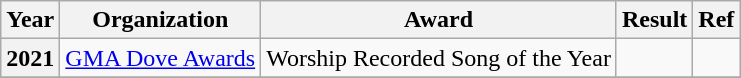<table class="wikitable plainrowheaders">
<tr>
<th>Year</th>
<th>Organization</th>
<th>Award</th>
<th>Result</th>
<th>Ref</th>
</tr>
<tr>
<th>2021</th>
<td><a href='#'>GMA Dove Awards</a></td>
<td>Worship Recorded Song of the Year</td>
<td></td>
<td></td>
</tr>
<tr>
</tr>
</table>
